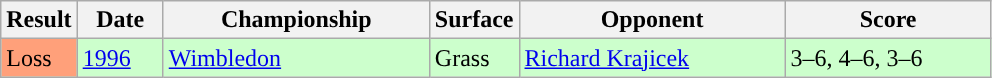<table class="wikitable">
<tr>
<th style="width:40px">Result</th>
<th style="width:50px">Date</th>
<th style="width:170px">Championship</th>
<th style="width:50px">Surface</th>
<th style="width:170px">Opponent</th>
<th style="width:130px" class="unsortable">Score</th>
</tr>
<tr style="background:#cfc;">
<td style="background:#ffa07a;">Loss</td>
<td><a href='#'>1996</a></td>
<td><a href='#'>Wimbledon</a></td>
<td>Grass</td>
<td> <a href='#'>Richard Krajicek</a></td>
<td>3–6, 4–6, 3–6</td>
</tr>
</table>
